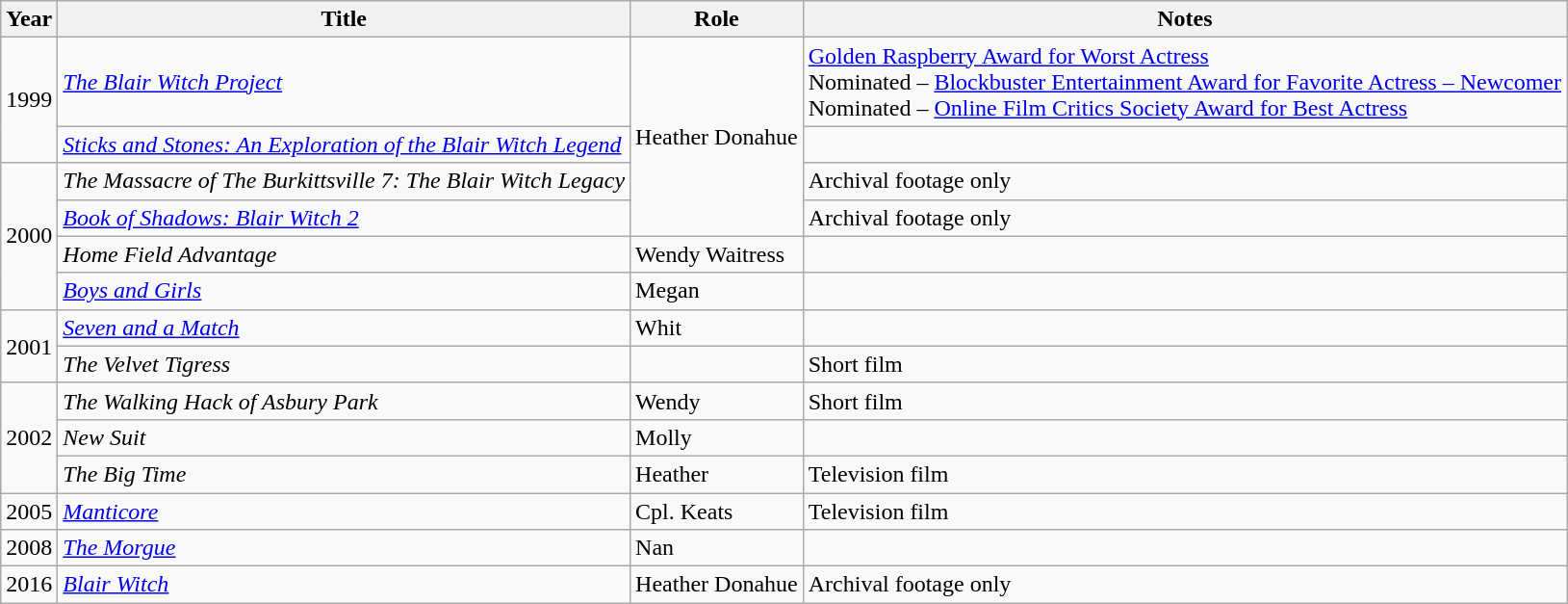<table class="wikitable sortable">
<tr>
<th>Year</th>
<th>Title</th>
<th>Role</th>
<th>Notes</th>
</tr>
<tr>
<td rowspan="2">1999</td>
<td><em><a href='#'>The Blair Witch Project</a></em></td>
<td rowspan="4">Heather Donahue</td>
<td><a href='#'>Golden Raspberry Award for Worst Actress</a><br>Nominated – <a href='#'>Blockbuster Entertainment Award for Favorite Actress – Newcomer</a><br>Nominated – <a href='#'>Online Film Critics Society Award for Best Actress</a></td>
</tr>
<tr>
<td><em><a href='#'>Sticks and Stones: An Exploration of the Blair Witch Legend</a></em></td>
<td></td>
</tr>
<tr>
<td rowspan="4">2000</td>
<td><em>The Massacre of The Burkittsville 7: The Blair Witch Legacy</em></td>
<td>Archival footage only</td>
</tr>
<tr>
<td><em><a href='#'>Book of Shadows: Blair Witch 2</a></em></td>
<td>Archival footage only</td>
</tr>
<tr>
<td><em>Home Field Advantage</em></td>
<td>Wendy Waitress</td>
<td></td>
</tr>
<tr>
<td><em><a href='#'>Boys and Girls</a></em></td>
<td>Megan</td>
<td></td>
</tr>
<tr>
<td rowspan="2">2001</td>
<td><em><a href='#'>Seven and a Match</a></em></td>
<td>Whit</td>
<td></td>
</tr>
<tr>
<td><em>The Velvet Tigress</em></td>
<td></td>
<td>Short film</td>
</tr>
<tr>
<td rowspan="3">2002</td>
<td><em>The Walking Hack of Asbury Park</em></td>
<td>Wendy</td>
<td>Short film</td>
</tr>
<tr>
<td><em>New Suit</em></td>
<td>Molly</td>
<td></td>
</tr>
<tr>
<td><em>The Big Time</em></td>
<td>Heather</td>
<td>Television film</td>
</tr>
<tr>
<td>2005</td>
<td><em><a href='#'>Manticore</a></em></td>
<td>Cpl. Keats</td>
<td>Television film</td>
</tr>
<tr>
<td>2008</td>
<td><em><a href='#'>The Morgue</a></em></td>
<td>Nan</td>
<td></td>
</tr>
<tr>
<td>2016</td>
<td><a href='#'><em>Blair Witch</em></a></td>
<td>Heather Donahue</td>
<td>Archival footage only</td>
</tr>
</table>
